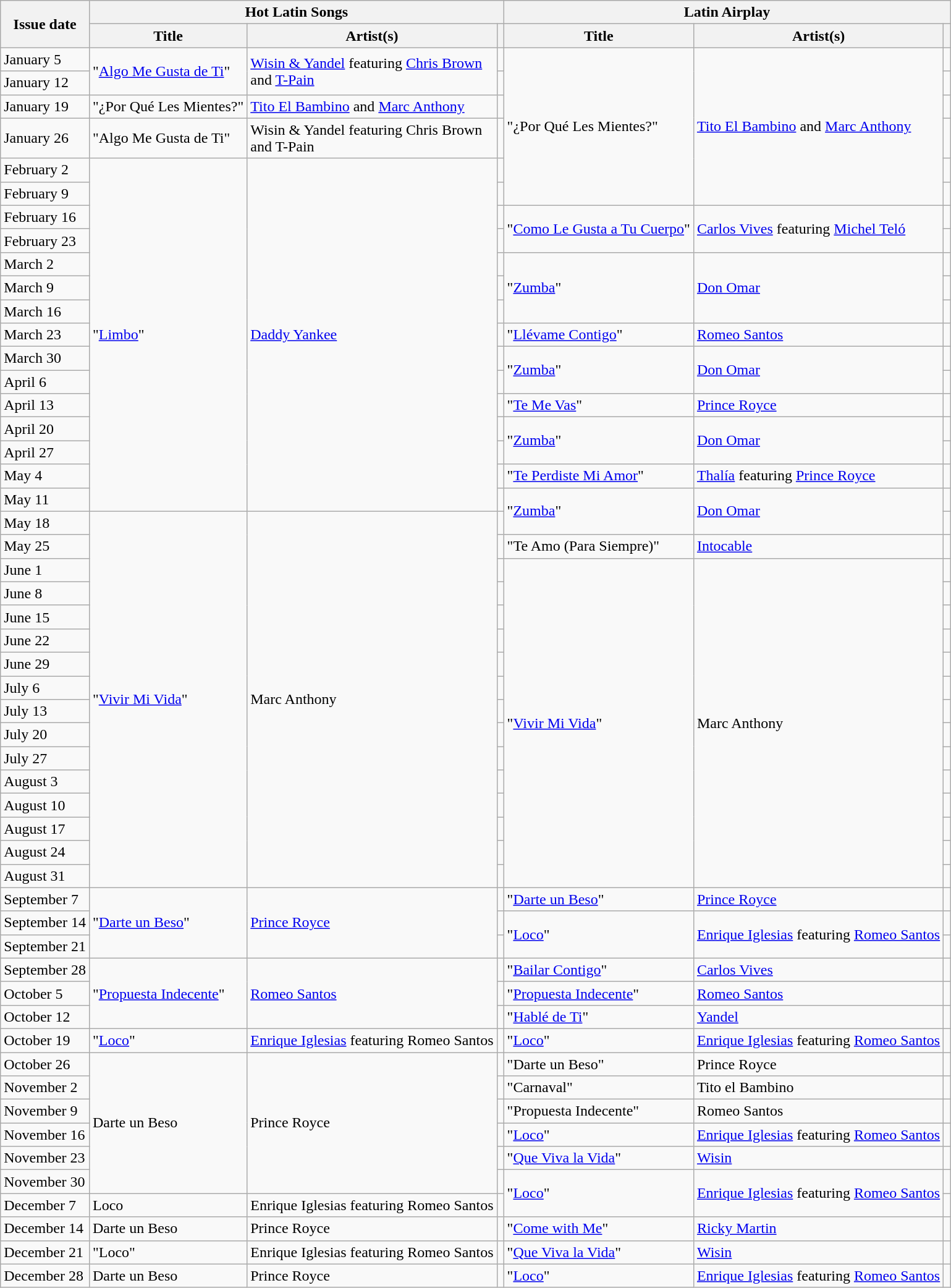<table class="wikitable plainrowheaders">
<tr>
<th scope=col rowspan=2>Issue date</th>
<th scope=col colspan=3>Hot Latin Songs</th>
<th scope=col colspan=3>Latin Airplay</th>
</tr>
<tr>
<th scope=col>Title</th>
<th scope=col>Artist(s)</th>
<th scope=col></th>
<th scope=col>Title</th>
<th scope=col>Artist(s)</th>
<th scope=col></th>
</tr>
<tr>
<td>January 5</td>
<td rowspan="2">"<a href='#'>Algo Me Gusta de Ti</a>"</td>
<td rowspan="2"><a href='#'>Wisin & Yandel</a> featuring <a href='#'>Chris Brown</a> <br>and <a href='#'>T-Pain</a></td>
<td></td>
<td rowspan="6">"¿Por Qué Les Mientes?"</td>
<td rowspan="6"><a href='#'>Tito El Bambino</a> and <a href='#'>Marc Anthony</a></td>
<td></td>
</tr>
<tr>
<td>January 12</td>
<td></td>
<td></td>
</tr>
<tr>
<td>January 19</td>
<td>"¿Por Qué Les Mientes?"</td>
<td><a href='#'>Tito El Bambino</a> and <a href='#'>Marc Anthony</a></td>
<td></td>
<td></td>
</tr>
<tr>
<td>January 26</td>
<td>"Algo Me Gusta de Ti"</td>
<td>Wisin & Yandel featuring Chris Brown <br>and T-Pain</td>
<td></td>
<td></td>
</tr>
<tr>
<td>February 2</td>
<td rowspan="15">"<a href='#'>Limbo</a>"</td>
<td rowspan="15"><a href='#'>Daddy Yankee</a></td>
<td></td>
<td></td>
</tr>
<tr>
<td>February 9</td>
<td></td>
<td></td>
</tr>
<tr>
<td>February 16</td>
<td></td>
<td rowspan="2">"<a href='#'>Como Le Gusta a Tu Cuerpo</a>"</td>
<td rowspan="2"><a href='#'>Carlos Vives</a> featuring <a href='#'>Michel Teló</a></td>
<td></td>
</tr>
<tr>
<td>February 23</td>
<td></td>
<td></td>
</tr>
<tr>
<td>March 2</td>
<td></td>
<td rowspan="3">"<a href='#'>Zumba</a>"</td>
<td rowspan="3"><a href='#'>Don Omar</a></td>
<td></td>
</tr>
<tr>
<td>March 9</td>
<td></td>
<td></td>
</tr>
<tr>
<td>March 16</td>
<td></td>
<td></td>
</tr>
<tr>
<td>March 23</td>
<td></td>
<td>"<a href='#'>Llévame Contigo</a>"</td>
<td><a href='#'>Romeo Santos</a></td>
<td></td>
</tr>
<tr>
<td>March 30</td>
<td></td>
<td rowspan="2">"<a href='#'>Zumba</a>"</td>
<td rowspan="2"><a href='#'>Don Omar</a></td>
<td></td>
</tr>
<tr>
<td>April 6</td>
<td></td>
<td></td>
</tr>
<tr>
<td>April 13</td>
<td></td>
<td>"<a href='#'>Te Me Vas</a>"</td>
<td><a href='#'>Prince Royce</a></td>
<td></td>
</tr>
<tr>
<td>April 20</td>
<td></td>
<td rowspan="2">"<a href='#'>Zumba</a>"</td>
<td rowspan="2"><a href='#'>Don Omar</a></td>
<td></td>
</tr>
<tr>
<td>April 27</td>
<td></td>
<td></td>
</tr>
<tr>
<td>May 4</td>
<td></td>
<td>"<a href='#'>Te Perdiste Mi Amor</a>"</td>
<td><a href='#'>Thalía</a> featuring <a href='#'>Prince Royce</a></td>
<td></td>
</tr>
<tr>
<td>May 11</td>
<td></td>
<td rowspan="2">"<a href='#'>Zumba</a>"</td>
<td rowspan="2"><a href='#'>Don Omar</a></td>
<td></td>
</tr>
<tr>
<td>May 18</td>
<td rowspan="16">"<a href='#'>Vivir Mi Vida</a>"</td>
<td rowspan="16">Marc Anthony</td>
<td></td>
<td></td>
</tr>
<tr>
<td>May 25</td>
<td></td>
<td>"Te Amo (Para Siempre)"</td>
<td><a href='#'>Intocable</a></td>
<td></td>
</tr>
<tr>
<td>June 1</td>
<td></td>
<td rowspan="14">"<a href='#'>Vivir Mi Vida</a>"</td>
<td rowspan="14">Marc Anthony</td>
<td></td>
</tr>
<tr>
<td>June 8</td>
<td></td>
<td></td>
</tr>
<tr>
<td>June 15</td>
<td></td>
<td></td>
</tr>
<tr>
<td>June 22</td>
<td></td>
<td></td>
</tr>
<tr>
<td>June 29</td>
<td></td>
<td></td>
</tr>
<tr>
<td>July 6</td>
<td></td>
<td></td>
</tr>
<tr>
<td>July 13</td>
<td></td>
<td></td>
</tr>
<tr>
<td>July 20</td>
<td></td>
<td></td>
</tr>
<tr>
<td>July 27</td>
<td></td>
<td></td>
</tr>
<tr>
<td>August 3</td>
<td></td>
<td></td>
</tr>
<tr>
<td>August 10</td>
<td></td>
<td></td>
</tr>
<tr>
<td>August 17</td>
<td></td>
<td></td>
</tr>
<tr>
<td>August 24</td>
<td></td>
<td></td>
</tr>
<tr>
<td>August 31</td>
<td></td>
<td></td>
</tr>
<tr>
<td>September 7</td>
<td rowspan="3">"<a href='#'>Darte un Beso</a>"</td>
<td rowspan="3"><a href='#'>Prince Royce</a></td>
<td></td>
<td>"<a href='#'>Darte un Beso</a>"</td>
<td><a href='#'>Prince Royce</a></td>
<td></td>
</tr>
<tr>
<td>September 14</td>
<td></td>
<td rowspan="2">"<a href='#'>Loco</a>"</td>
<td rowspan="2"><a href='#'>Enrique Iglesias</a> featuring <a href='#'>Romeo Santos</a></td>
<td></td>
</tr>
<tr>
<td>September 21</td>
<td></td>
<td></td>
</tr>
<tr>
<td>September 28</td>
<td rowspan="3">"<a href='#'>Propuesta Indecente</a>"</td>
<td rowspan="3"><a href='#'>Romeo Santos</a></td>
<td></td>
<td>"<a href='#'>Bailar Contigo</a>"</td>
<td><a href='#'>Carlos Vives</a></td>
<td></td>
</tr>
<tr>
<td>October 5</td>
<td></td>
<td>"<a href='#'>Propuesta Indecente</a>"</td>
<td><a href='#'>Romeo Santos</a></td>
<td></td>
</tr>
<tr>
<td>October 12</td>
<td></td>
<td>"<a href='#'>Hablé de Ti</a>"</td>
<td><a href='#'>Yandel</a></td>
<td></td>
</tr>
<tr>
<td>October 19</td>
<td>"<a href='#'>Loco</a>"</td>
<td><a href='#'>Enrique Iglesias</a> featuring Romeo Santos</td>
<td></td>
<td>"<a href='#'>Loco</a>"</td>
<td><a href='#'>Enrique Iglesias</a> featuring <a href='#'>Romeo Santos</a></td>
<td></td>
</tr>
<tr>
<td>October 26</td>
<td rowspan="6">Darte un Beso</td>
<td rowspan="6">Prince Royce</td>
<td></td>
<td>"Darte un Beso"</td>
<td>Prince Royce</td>
<td></td>
</tr>
<tr>
<td>November 2</td>
<td></td>
<td>"Carnaval"</td>
<td>Tito el Bambino</td>
<td></td>
</tr>
<tr>
<td>November 9</td>
<td></td>
<td>"Propuesta Indecente"</td>
<td>Romeo Santos</td>
<td></td>
</tr>
<tr>
<td>November 16</td>
<td></td>
<td>"<a href='#'>Loco</a>"</td>
<td><a href='#'>Enrique Iglesias</a> featuring <a href='#'>Romeo Santos</a></td>
<td></td>
</tr>
<tr>
<td>November 23</td>
<td></td>
<td>"<a href='#'>Que Viva la Vida</a>"</td>
<td><a href='#'>Wisin</a></td>
<td></td>
</tr>
<tr>
<td>November 30</td>
<td></td>
<td rowspan="2">"<a href='#'>Loco</a>"</td>
<td rowspan="2"><a href='#'>Enrique Iglesias</a> featuring <a href='#'>Romeo Santos</a></td>
<td></td>
</tr>
<tr>
<td>December 7</td>
<td>Loco</td>
<td>Enrique Iglesias featuring Romeo Santos</td>
<td></td>
<td></td>
</tr>
<tr>
<td>December 14</td>
<td>Darte un Beso</td>
<td>Prince Royce</td>
<td></td>
<td>"<a href='#'>Come with Me</a>"</td>
<td><a href='#'>Ricky Martin</a></td>
<td></td>
</tr>
<tr>
<td>December 21</td>
<td>"Loco"</td>
<td>Enrique Iglesias featuring Romeo Santos</td>
<td></td>
<td>"<a href='#'>Que Viva la Vida</a>"</td>
<td><a href='#'>Wisin</a></td>
<td></td>
</tr>
<tr>
<td>December 28</td>
<td>Darte un Beso</td>
<td>Prince Royce</td>
<td></td>
<td>"<a href='#'>Loco</a>"</td>
<td><a href='#'>Enrique Iglesias</a> featuring <a href='#'>Romeo Santos</a></td>
<td></td>
</tr>
</table>
